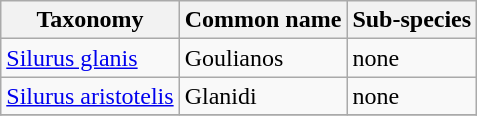<table class="wikitable">
<tr>
<th>Taxonomy</th>
<th>Common name</th>
<th>Sub-species</th>
</tr>
<tr>
<td><a href='#'>Silurus glanis</a></td>
<td>Goulianos</td>
<td>none</td>
</tr>
<tr>
<td><a href='#'>Silurus aristotelis</a></td>
<td>Glanidi</td>
<td>none</td>
</tr>
<tr>
</tr>
</table>
